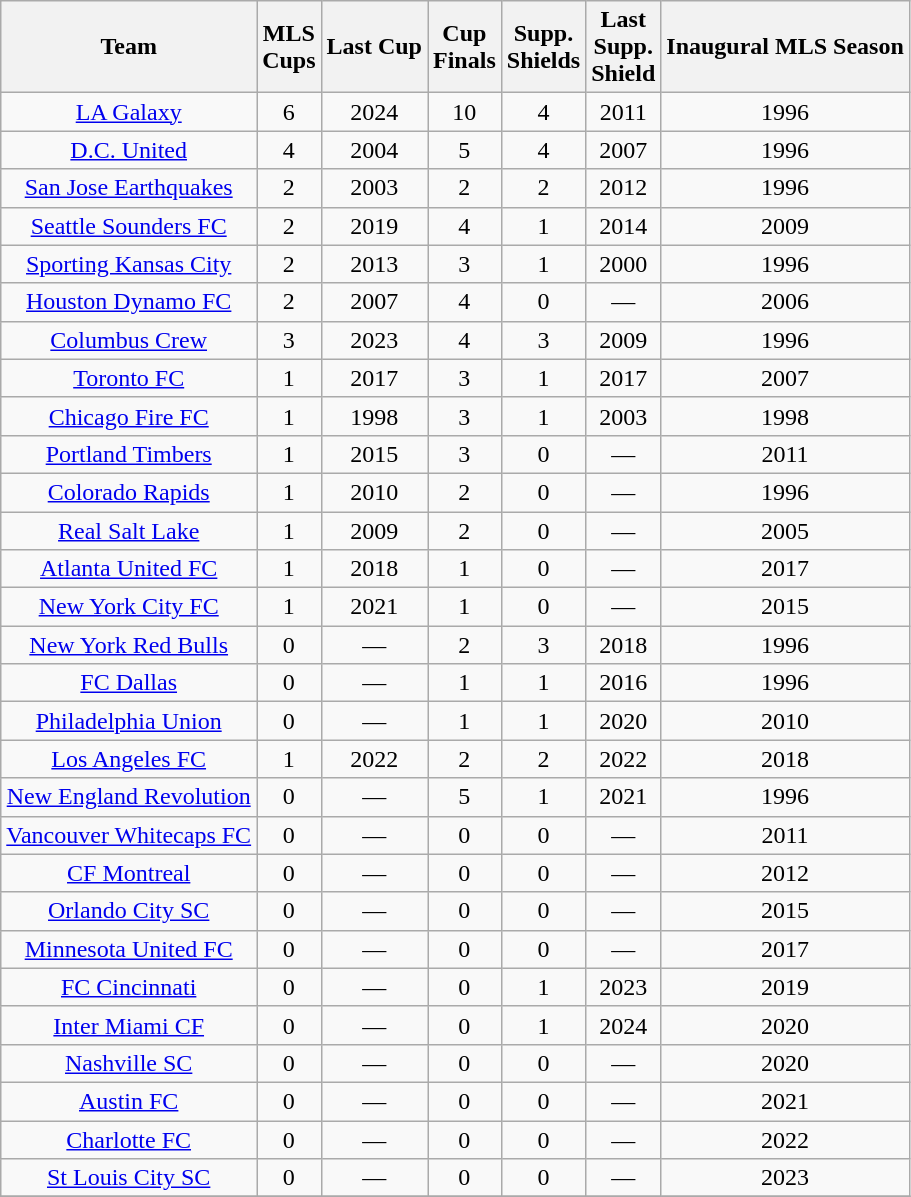<table class="wikitable sortable" style="text-align:center;">
<tr>
<th>Team</th>
<th>MLS <br> Cups</th>
<th>Last Cup</th>
<th>Cup <br> Finals</th>
<th>Supp. <br> Shields</th>
<th>Last <br> Supp. <br> Shield</th>
<th>Inaugural MLS Season</th>
</tr>
<tr>
<td><a href='#'>LA Galaxy</a></td>
<td>6</td>
<td>2024</td>
<td>10</td>
<td>4</td>
<td>2011</td>
<td>1996</td>
</tr>
<tr>
<td><a href='#'>D.C. United</a></td>
<td>4</td>
<td>2004</td>
<td>5</td>
<td>4</td>
<td>2007</td>
<td>1996</td>
</tr>
<tr>
<td><a href='#'>San Jose Earthquakes</a></td>
<td>2</td>
<td>2003</td>
<td>2</td>
<td>2</td>
<td>2012</td>
<td>1996</td>
</tr>
<tr>
<td><a href='#'>Seattle Sounders FC</a></td>
<td>2</td>
<td>2019</td>
<td>4</td>
<td>1</td>
<td>2014</td>
<td>2009</td>
</tr>
<tr>
<td><a href='#'>Sporting Kansas City</a></td>
<td>2</td>
<td>2013</td>
<td>3</td>
<td>1</td>
<td>2000</td>
<td>1996</td>
</tr>
<tr>
<td><a href='#'>Houston Dynamo FC</a></td>
<td>2</td>
<td>2007</td>
<td>4</td>
<td>0</td>
<td>—</td>
<td>2006</td>
</tr>
<tr>
<td><a href='#'>Columbus Crew</a></td>
<td>3</td>
<td>2023</td>
<td>4</td>
<td>3</td>
<td>2009</td>
<td>1996</td>
</tr>
<tr>
<td><a href='#'>Toronto FC</a></td>
<td>1</td>
<td>2017</td>
<td>3</td>
<td>1</td>
<td>2017</td>
<td>2007</td>
</tr>
<tr>
<td><a href='#'>Chicago Fire FC</a></td>
<td>1</td>
<td>1998</td>
<td>3</td>
<td>1</td>
<td>2003</td>
<td>1998</td>
</tr>
<tr>
<td><a href='#'>Portland Timbers</a></td>
<td>1</td>
<td>2015</td>
<td>3</td>
<td>0</td>
<td>—</td>
<td>2011</td>
</tr>
<tr>
<td><a href='#'>Colorado Rapids</a></td>
<td>1</td>
<td>2010</td>
<td>2</td>
<td>0</td>
<td>—</td>
<td>1996</td>
</tr>
<tr>
<td><a href='#'>Real Salt Lake</a></td>
<td>1</td>
<td>2009</td>
<td>2</td>
<td>0</td>
<td>—</td>
<td>2005</td>
</tr>
<tr>
<td><a href='#'>Atlanta United FC</a></td>
<td>1</td>
<td>2018</td>
<td>1</td>
<td>0</td>
<td>—</td>
<td>2017</td>
</tr>
<tr>
<td><a href='#'>New York City FC</a></td>
<td>1</td>
<td>2021</td>
<td>1</td>
<td>0</td>
<td>—</td>
<td>2015</td>
</tr>
<tr>
<td><a href='#'>New York Red Bulls</a></td>
<td>0</td>
<td>—</td>
<td>2</td>
<td>3</td>
<td>2018</td>
<td>1996</td>
</tr>
<tr>
<td><a href='#'>FC Dallas</a></td>
<td>0</td>
<td>—</td>
<td>1</td>
<td>1</td>
<td>2016</td>
<td>1996</td>
</tr>
<tr>
<td><a href='#'>Philadelphia Union</a></td>
<td>0</td>
<td>—</td>
<td>1</td>
<td>1</td>
<td>2020</td>
<td>2010</td>
</tr>
<tr>
<td><a href='#'>Los Angeles FC</a></td>
<td>1</td>
<td>2022</td>
<td>2</td>
<td>2</td>
<td>2022</td>
<td>2018</td>
</tr>
<tr>
<td><a href='#'>New England Revolution</a></td>
<td>0</td>
<td>—</td>
<td>5</td>
<td>1</td>
<td>2021</td>
<td>1996</td>
</tr>
<tr>
<td><a href='#'>Vancouver Whitecaps FC</a></td>
<td>0</td>
<td>—</td>
<td>0</td>
<td>0</td>
<td>—</td>
<td>2011</td>
</tr>
<tr>
<td><a href='#'>CF Montreal</a></td>
<td>0</td>
<td>—</td>
<td>0</td>
<td>0</td>
<td>—</td>
<td>2012</td>
</tr>
<tr>
<td><a href='#'>Orlando City SC</a></td>
<td>0</td>
<td>—</td>
<td>0</td>
<td>0</td>
<td>—</td>
<td>2015</td>
</tr>
<tr>
<td><a href='#'>Minnesota United FC</a></td>
<td>0</td>
<td>—</td>
<td>0</td>
<td>0</td>
<td>—</td>
<td>2017</td>
</tr>
<tr>
<td><a href='#'>FC Cincinnati</a></td>
<td>0</td>
<td>—</td>
<td>0</td>
<td>1</td>
<td>2023</td>
<td>2019</td>
</tr>
<tr>
<td><a href='#'>Inter Miami CF</a></td>
<td>0</td>
<td>—</td>
<td>0</td>
<td>1</td>
<td>2024</td>
<td>2020</td>
</tr>
<tr>
<td><a href='#'>Nashville SC</a></td>
<td>0</td>
<td>—</td>
<td>0</td>
<td>0</td>
<td>—</td>
<td>2020</td>
</tr>
<tr>
<td><a href='#'>Austin FC</a></td>
<td>0</td>
<td>—</td>
<td>0</td>
<td>0</td>
<td>—</td>
<td>2021</td>
</tr>
<tr>
<td><a href='#'>Charlotte FC</a></td>
<td>0</td>
<td>—</td>
<td>0</td>
<td>0</td>
<td>—</td>
<td>2022</td>
</tr>
<tr>
<td><a href='#'>St Louis City SC</a></td>
<td>0</td>
<td>—</td>
<td>0</td>
<td>0</td>
<td>—</td>
<td>2023</td>
</tr>
<tr>
</tr>
</table>
